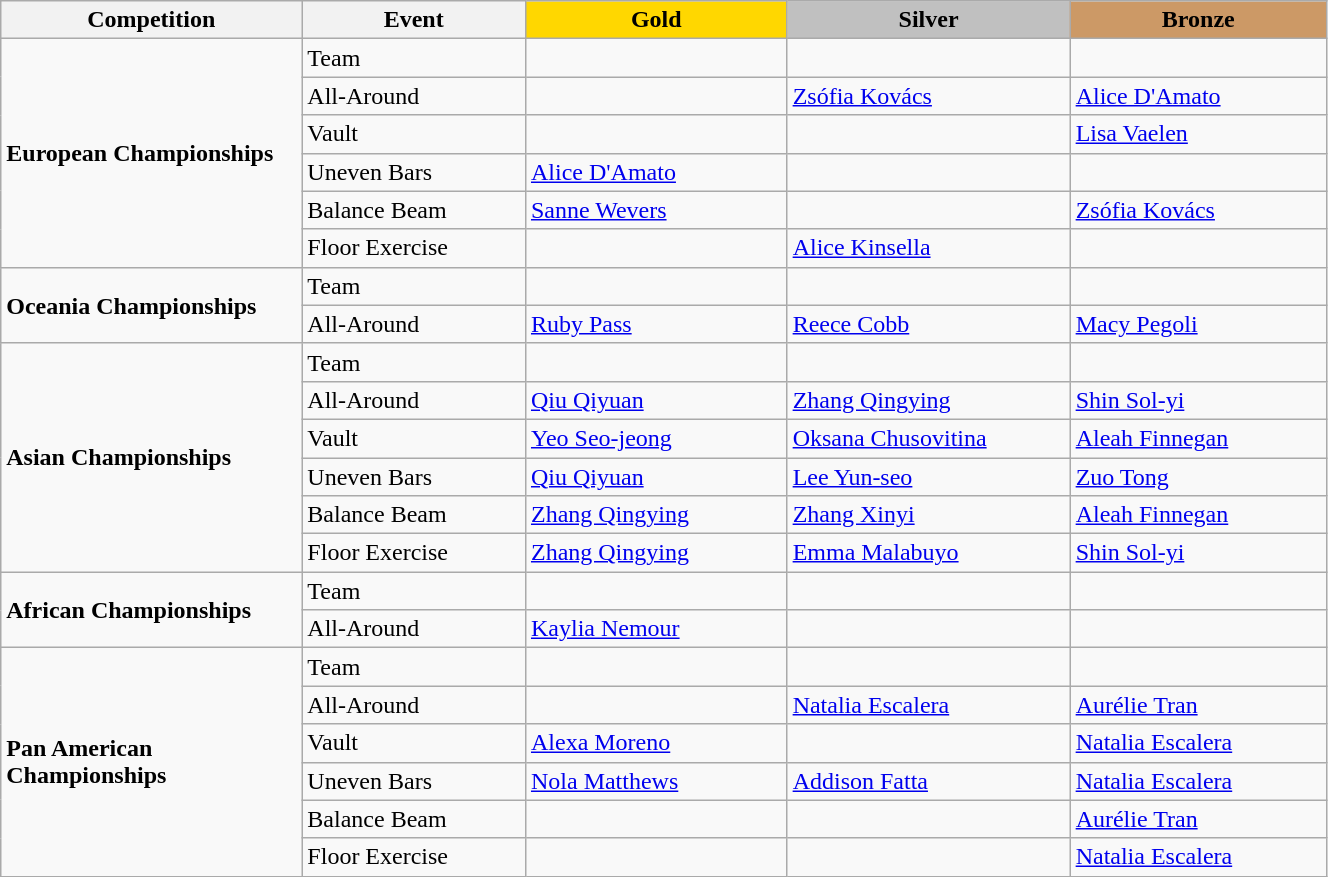<table class="wikitable" style="width:70%;">
<tr>
<th style="text-align:center; width:5%;">Competition</th>
<th style="text-align:center; width:5%;">Event</th>
<td style="text-align:center; width:6%; background:gold;"><strong>Gold</strong></td>
<td style="text-align:center; width:6%; background:silver;"><strong>Silver</strong></td>
<td style="text-align:center; width:6%; background:#c96;"><strong>Bronze</strong></td>
</tr>
<tr>
<td rowspan=6><strong>European Championships</strong></td>
<td>Team</td>
<td></td>
<td></td>
<td></td>
</tr>
<tr>
<td>All-Around</td>
<td></td>
<td> <a href='#'>Zsófia Kovács</a></td>
<td> <a href='#'>Alice D'Amato</a></td>
</tr>
<tr>
<td>Vault</td>
<td></td>
<td></td>
<td> <a href='#'>Lisa Vaelen</a></td>
</tr>
<tr>
<td>Uneven Bars</td>
<td> <a href='#'>Alice D'Amato</a></td>
<td></td>
<td></td>
</tr>
<tr>
<td>Balance Beam</td>
<td> <a href='#'>Sanne Wevers</a></td>
<td></td>
<td> <a href='#'>Zsófia Kovács</a></td>
</tr>
<tr>
<td> Floor Exercise </td>
<td></td>
<td> <a href='#'>Alice Kinsella</a></td>
<td></td>
</tr>
<tr>
<td rowspan=2><strong>Oceania Championships</strong></td>
<td>Team</td>
<td></td>
<td></td>
<td></td>
</tr>
<tr>
<td>All-Around</td>
<td> <a href='#'>Ruby Pass</a></td>
<td> <a href='#'>Reece Cobb</a></td>
<td> <a href='#'>Macy Pegoli</a></td>
</tr>
<tr>
<td rowspan=6><strong>Asian Championships</strong></td>
<td>Team</td>
<td></td>
<td></td>
<td></td>
</tr>
<tr>
<td>All-Around</td>
<td> <a href='#'>Qiu Qiyuan</a></td>
<td> <a href='#'>Zhang Qingying</a></td>
<td> <a href='#'>Shin Sol-yi</a></td>
</tr>
<tr>
<td>Vault</td>
<td> <a href='#'>Yeo Seo-jeong</a></td>
<td> <a href='#'>Oksana Chusovitina</a></td>
<td> <a href='#'>Aleah Finnegan</a></td>
</tr>
<tr>
<td>Uneven Bars</td>
<td> <a href='#'>Qiu Qiyuan</a></td>
<td> <a href='#'>Lee Yun-seo</a></td>
<td> <a href='#'>Zuo Tong</a></td>
</tr>
<tr>
<td>Balance Beam</td>
<td> <a href='#'>Zhang Qingying</a></td>
<td> <a href='#'>Zhang Xinyi</a></td>
<td> <a href='#'>Aleah Finnegan</a></td>
</tr>
<tr>
<td> Floor Exercise </td>
<td> <a href='#'>Zhang Qingying</a></td>
<td> <a href='#'>Emma Malabuyo</a></td>
<td> <a href='#'>Shin Sol-yi</a></td>
</tr>
<tr>
<td rowspan=2><strong>African Championships</strong></td>
<td>Team</td>
<td></td>
<td></td>
<td></td>
</tr>
<tr>
<td>All-Around</td>
<td> <a href='#'>Kaylia Nemour</a></td>
<td></td>
<td></td>
</tr>
<tr>
<td rowspan=6><strong>Pan American Championships</strong></td>
<td>Team</td>
<td></td>
<td></td>
<td></td>
</tr>
<tr>
<td>All-Around</td>
<td></td>
<td> <a href='#'>Natalia Escalera</a></td>
<td> <a href='#'>Aurélie Tran</a></td>
</tr>
<tr>
<td>Vault</td>
<td> <a href='#'>Alexa Moreno</a></td>
<td></td>
<td> <a href='#'>Natalia Escalera</a></td>
</tr>
<tr>
<td>Uneven Bars</td>
<td> <a href='#'>Nola Matthews</a></td>
<td> <a href='#'>Addison Fatta</a></td>
<td> <a href='#'>Natalia Escalera</a></td>
</tr>
<tr>
<td>Balance Beam</td>
<td></td>
<td></td>
<td> <a href='#'>Aurélie Tran</a></td>
</tr>
<tr>
<td>Floor Exercise</td>
<td></td>
<td></td>
<td> <a href='#'>Natalia Escalera</a></td>
</tr>
</table>
